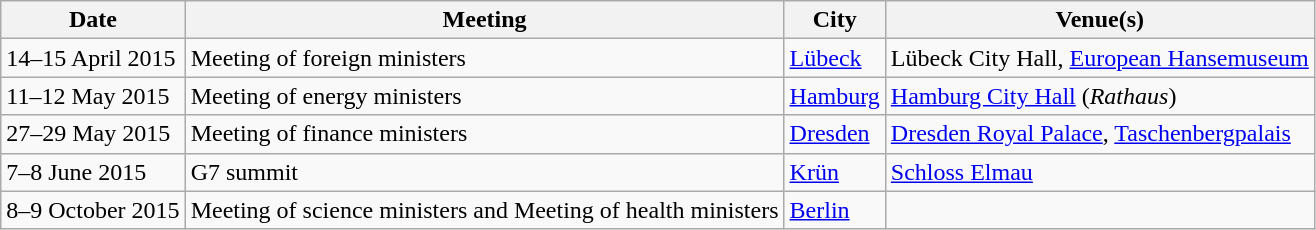<table class="wikitable">
<tr>
<th>Date</th>
<th>Meeting</th>
<th>City</th>
<th>Venue(s)</th>
</tr>
<tr>
<td>14–15 April 2015</td>
<td>Meeting of foreign ministers</td>
<td><a href='#'>Lübeck</a></td>
<td>Lübeck City Hall, <a href='#'>European Hansemuseum</a></td>
</tr>
<tr>
<td>11–12 May 2015</td>
<td>Meeting of energy ministers</td>
<td><a href='#'>Hamburg</a></td>
<td><a href='#'>Hamburg City Hall</a> (<em>Rathaus</em>)</td>
</tr>
<tr>
<td>27–29 May 2015</td>
<td>Meeting of finance ministers</td>
<td><a href='#'>Dresden</a></td>
<td><a href='#'>Dresden Royal Palace</a>, <a href='#'>Taschenbergpalais</a></td>
</tr>
<tr>
<td>7–8 June 2015</td>
<td>G7 summit</td>
<td><a href='#'>Krün</a></td>
<td><a href='#'>Schloss Elmau</a></td>
</tr>
<tr>
<td>8–9 October 2015</td>
<td>Meeting of science ministers and Meeting of health ministers</td>
<td><a href='#'>Berlin</a></td>
<td></td>
</tr>
</table>
